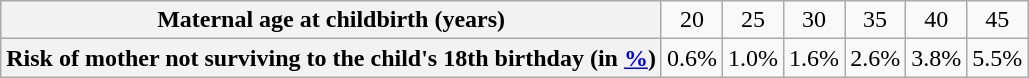<table class="wikitable" style="text-align:center;">
<tr>
<th>Maternal age at childbirth (years)</th>
<td>20</td>
<td>25</td>
<td>30</td>
<td>35</td>
<td>40</td>
<td>45</td>
</tr>
<tr>
<th>Risk of mother not surviving to the child's 18th birthday (in <a href='#'>%</a>)</th>
<td>0.6%</td>
<td>1.0%</td>
<td>1.6%</td>
<td>2.6%</td>
<td>3.8%</td>
<td>5.5%</td>
</tr>
</table>
